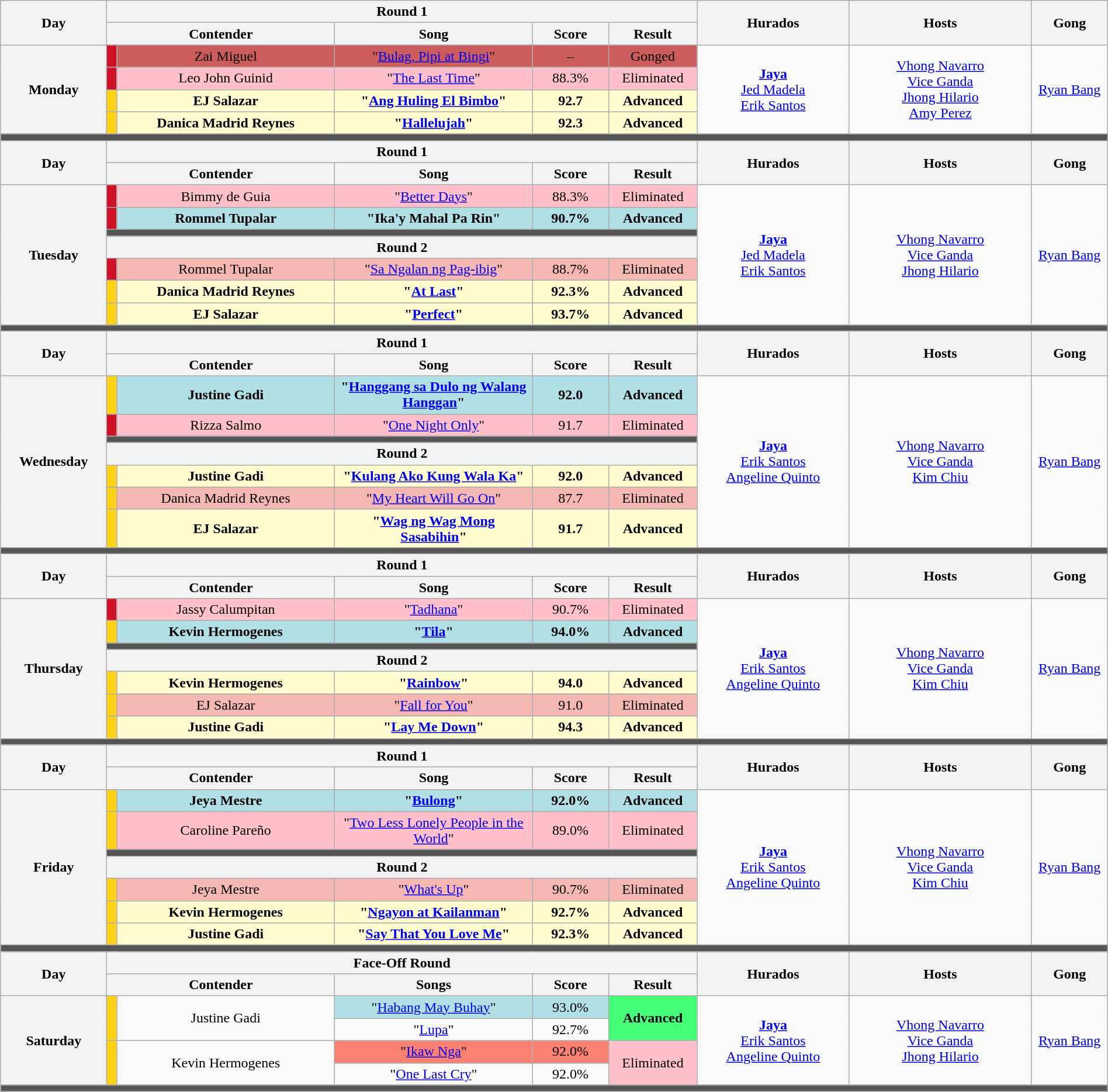<table class="wikitable mw-collapsible mw-collapsed" style="text-align:center; width:100%;">
<tr>
<th rowspan="2" width="07%">Day</th>
<th colspan="5">Round 1</th>
<th rowspan="2" width="10%">Hurados</th>
<th rowspan="2" width="12%">Hosts</th>
<th rowspan="2" width="05%">Gong</th>
</tr>
<tr>
<th width="15%"  colspan=2>Contender</th>
<th width="13%">Song</th>
<th width="05%">Score</th>
<th width="05%">Result</th>
</tr>
<tr>
<th rowspan="4">Monday<br><small></small></th>
<th style="background-color:#CE1126;"></th>
<td style="background:#CD5C5C;">Zai Miguel</td>
<td style="background:#CD5C5C;">"<a href='#'>Bulag, Pipi at Bingi</a>"</td>
<td style="background:#CD5C5C;">–</td>
<td style="background:#CD5C5C;">Gonged</td>
<td rowspan="4"><strong><a href='#'>Jaya</a></strong><br><a href='#'>Jed Madela</a><br><a href='#'>Erik Santos</a></td>
<td rowspan="4"><a href='#'>Vhong Navarro</a><br><a href='#'>Vice Ganda</a><br><a href='#'>Jhong Hilario</a><br><a href='#'>Amy Perez</a></td>
<td rowspan="4"><a href='#'>Ryan Bang</a></td>
</tr>
<tr>
<th style="background-color:#CE1126;"></th>
<td style="background:pink;">Leo John Guinid</td>
<td style="background:pink;">"<a href='#'>The Last Time</a>"</td>
<td style="background:pink;">88.3%</td>
<td style="background:pink;">Eliminated</td>
</tr>
<tr>
<th style="background-color:#FCD116;"></th>
<td style="background:#FFFDD0;"><strong>EJ Salazar</strong></td>
<td style="background:#FFFDD0;"><strong>"<a href='#'>Ang Huling El Bimbo</a>"</strong></td>
<td style="background:#FFFDD0;"><strong>92.7</strong></td>
<td style="background:#FFFDD0;"><strong>Advanced</strong></td>
</tr>
<tr>
<th style="background-color:#FCD116;"></th>
<td style="background:#FFFDD0;"><strong>Danica Madrid Reynes</strong></td>
<td style="background:#FFFDD0;"><strong>"<a href='#'>Hallelujah</a>"</strong></td>
<td style="background:#FFFDD0;"><strong>92.3</strong></td>
<td style="background:#FFFDD0;"><strong>Advanced</strong></td>
</tr>
<tr>
<th colspan="12" style="background:#555;"></th>
</tr>
<tr>
<th rowspan="2" width="07%">Day</th>
<th colspan="5">Round 1</th>
<th rowspan="2" width="10%">Hurados</th>
<th rowspan="2" width="12%">Hosts</th>
<th rowspan="2" width="05%">Gong</th>
</tr>
<tr>
<th width="15%"  colspan=2>Contender</th>
<th width="13%">Song</th>
<th width="05%">Score</th>
<th width="05%">Result</th>
</tr>
<tr>
<th rowspan="7">Tuesday<br><small></small></th>
<th style="background-color:#CE1126;"></th>
<td style="background:pink;">Bimmy de Guia</td>
<td style="background:pink;">"<a href='#'>Better Days</a>"</td>
<td style="background:pink;">88.3%</td>
<td style="background:pink;">Eliminated</td>
<td rowspan="7"><strong><a href='#'>Jaya</a></strong><br><a href='#'>Jed Madela</a><br><a href='#'>Erik Santos</a></td>
<td rowspan="7"><a href='#'>Vhong Navarro</a><br><a href='#'>Vice Ganda</a><br><a href='#'>Jhong Hilario</a></td>
<td rowspan="7"><a href='#'>Ryan Bang</a></td>
</tr>
<tr>
<th style="background-color:#CE1126;"></th>
<td style="background:#B0E0E6;"><strong>Rommel Tupalar</strong></td>
<td style="background:#B0E0E6;"><strong>"Ika'y Mahal Pa Rin"</strong></td>
<td style="background:#B0E0E6;"><strong>90.7%</strong></td>
<td style="background:#B0E0E6;"><strong>Advanced</strong></td>
</tr>
<tr>
<th colspan="5" style="background:#555;"></th>
</tr>
<tr>
<th colspan="5">Round 2</th>
</tr>
<tr>
<th style="background-color:#CE1126;"></th>
<td style="background:#F5B7B1;">Rommel Tupalar</td>
<td style="background:#F5B7B1;">"<a href='#'>Sa Ngalan ng Pag-ibig</a>"</td>
<td style="background:#F5B7B1;">88.7%</td>
<td style="background:#F5B7B1;">Eliminated</td>
</tr>
<tr>
<th style="background-color:#FCD116;"></th>
<td style="background:#FFFDD0;"><strong>Danica Madrid Reynes</strong></td>
<td style="background:#FFFDD0;"><strong>"<a href='#'>At Last</a>"</strong></td>
<td style="background:#FFFDD0;"><strong>92.3%</strong></td>
<td style="background:#FFFDD0;"><strong>Advanced</strong></td>
</tr>
<tr>
<th style="background-color:#FCD116;"></th>
<td style="background:#FFFDD0;"><strong>EJ Salazar</strong></td>
<td style="background:#FFFDD0;"><strong>"<a href='#'>Perfect</a>"</strong></td>
<td style="background:#FFFDD0;"><strong>93.7%</strong></td>
<td style="background:#FFFDD0;"><strong>Advanced</strong></td>
</tr>
<tr>
<th colspan="12" style="background:#555;"></th>
</tr>
<tr>
<th rowspan="2" width="07%">Day</th>
<th colspan="5">Round 1</th>
<th rowspan="2" width="10%">Hurados</th>
<th rowspan="2" width="12%">Hosts</th>
<th rowspan="2" width="05%">Gong</th>
</tr>
<tr>
<th width="15%"  colspan=2>Contender</th>
<th width="13%">Song</th>
<th width="05%">Score</th>
<th width="05%">Result</th>
</tr>
<tr>
<th rowspan="7">Wednesday<br><small></small></th>
<th style="background-color:#FCD116;"></th>
<td style="background:#B0E0E6;"><strong>Justine Gadi</strong></td>
<td style="background:#B0E0E6;"><strong>"<a href='#'>Hanggang sa Dulo ng Walang Hanggan</a>"</strong></td>
<td style="background:#B0E0E6;"><strong>92.0</strong></td>
<td style="background:#B0E0E6;"><strong>Advanced</strong></td>
<td rowspan="7"><strong><a href='#'>Jaya</a></strong><br><a href='#'>Erik Santos</a><br><a href='#'>Angeline Quinto</a></td>
<td rowspan="7"><a href='#'>Vhong Navarro</a><br><a href='#'>Vice Ganda</a><br><a href='#'>Kim Chiu</a></td>
<td rowspan="7"><a href='#'>Ryan Bang</a></td>
</tr>
<tr>
<th style="background-color:#CE1126;"></th>
<td style="background:pink;">Rizza Salmo</td>
<td style="background:pink;">"<a href='#'>One Night Only</a>"</td>
<td style="background:pink;">91.7</td>
<td style="background:pink;">Eliminated</td>
</tr>
<tr>
<th colspan="5" style="background:#555;"></th>
</tr>
<tr>
<th colspan="5">Round 2</th>
</tr>
<tr>
<th style="background-color:#FCD116;"></th>
<td style="background:#FFFDD0;"><strong>Justine Gadi</strong></td>
<td style="background:#FFFDD0;"><strong>"<a href='#'>Kulang Ako Kung Wala Ka</a>"</strong></td>
<td style="background:#FFFDD0;"><strong>92.0</strong></td>
<td style="background:#FFFDD0;"><strong>Advanced</strong></td>
</tr>
<tr>
<th style="background-color:#FCD116;"></th>
<td style="background:#F5B7B1;">Danica Madrid Reynes</td>
<td style="background:#F5B7B1;">"<a href='#'>My Heart Will Go On</a>"</td>
<td style="background:#F5B7B1;">87.7</td>
<td style="background:#F5B7B1;">Eliminated</td>
</tr>
<tr>
<th style="background-color:#FCD116;"></th>
<td style="background:#FFFDD0;"><strong>EJ Salazar</strong></td>
<td style="background:#FFFDD0;"><strong>"<a href='#'>Wag ng Wag Mong Sasabihin</a>"</strong></td>
<td style="background:#FFFDD0;"><strong>91.7</strong></td>
<td style="background:#FFFDD0;"><strong>Advanced</strong></td>
</tr>
<tr>
<th colspan="10" style="background:#555;"></th>
</tr>
<tr>
<th rowspan="2" width="07%">Day</th>
<th colspan="5">Round 1</th>
<th rowspan="2" width="10%">Hurados</th>
<th rowspan="2" width="12%">Hosts</th>
<th rowspan="2" width="05%">Gong</th>
</tr>
<tr>
<th width="15%"  colspan=2>Contender</th>
<th width="13%">Song</th>
<th width="05%">Score</th>
<th width="05%">Result</th>
</tr>
<tr>
<th rowspan="7">Thursday<br><small></small></th>
<th style="background-color:#CE1126;"></th>
<td style="background:pink;">Jassy Calumpitan</td>
<td style="background:pink;">"<a href='#'>Tadhana</a>"</td>
<td style="background:pink;">90.7%</td>
<td style="background:pink;">Eliminated</td>
<td rowspan="7"><strong><a href='#'>Jaya</a></strong><br><a href='#'>Erik Santos</a><br><a href='#'>Angeline Quinto</a></td>
<td rowspan="7"><a href='#'>Vhong Navarro</a><br><a href='#'>Vice Ganda</a><br><a href='#'>Kim Chiu</a></td>
<td rowspan="7"><a href='#'>Ryan Bang</a></td>
</tr>
<tr>
<th style="background-color:#FCD116;"></th>
<td style="background:#B0E0E6;"><strong>Kevin Hermogenes</strong></td>
<td style="background:#B0E0E6;"><strong>"<a href='#'>Tila</a>"</strong></td>
<td style="background:#B0E0E6;"><strong>94.0%</strong></td>
<td style="background:#B0E0E6;"><strong>Advanced</strong></td>
</tr>
<tr>
<th colspan="5" style="background:#555;"></th>
</tr>
<tr>
<th colspan="5">Round 2</th>
</tr>
<tr>
<th style="background-color:#FCD116;"></th>
<td style="background:#FFFDD0;"><strong>Kevin Hermogenes</strong></td>
<td style="background:#FFFDD0;"><strong>"<a href='#'>Rainbow</a>"</strong></td>
<td style="background:#FFFDD0;"><strong>94.0</strong></td>
<td style="background:#FFFDD0;"><strong>Advanced</strong></td>
</tr>
<tr>
<th style="background-color:#FCD116;"></th>
<td style="background:#F5B7B1;">EJ Salazar</td>
<td style="background:#F5B7B1;">"<a href='#'>Fall for You</a>"</td>
<td style="background:#F5B7B1;">91.0</td>
<td style="background:#F5B7B1;">Eliminated</td>
</tr>
<tr>
<th style="background-color:#FCD116;"></th>
<td style="background:#FFFDD0;"><strong>Justine Gadi</strong></td>
<td style="background:#FFFDD0;"><strong>"<a href='#'>Lay Me Down</a>"</strong></td>
<td style="background:#FFFDD0;"><strong>94.3</strong></td>
<td style="background:#FFFDD0;"><strong>Advanced</strong></td>
</tr>
<tr>
<th colspan="10" style="background:#555;"></th>
</tr>
<tr>
<th rowspan="2" width="07%">Day</th>
<th colspan="5">Round 1</th>
<th rowspan="2" width="10%">Hurados</th>
<th rowspan="2" width="12%">Hosts</th>
<th rowspan="2" width="05%">Gong</th>
</tr>
<tr>
<th width="15%"  colspan=2>Contender</th>
<th width="13%">Song</th>
<th width="05%">Score</th>
<th width="05%">Result</th>
</tr>
<tr>
<th rowspan="7">Friday<br><small></small></th>
<th style="background-color:#FCD116;"></th>
<td style="background:#B0E0E6;"><strong>Jeya Mestre</strong></td>
<td style="background:#B0E0E6;"><strong>"<a href='#'>Bulong</a>"</strong></td>
<td style="background:#B0E0E6;"><strong>92.0%</strong></td>
<td style="background:#B0E0E6;"><strong>Advanced</strong></td>
<td rowspan="7"><strong><a href='#'>Jaya</a></strong><br><a href='#'>Erik Santos</a><br><a href='#'>Angeline Quinto</a></td>
<td rowspan="7"><a href='#'>Vhong Navarro</a><br><a href='#'>Vice Ganda</a><br><a href='#'>Kim Chiu</a></td>
<td rowspan="7"><a href='#'>Ryan Bang</a></td>
</tr>
<tr>
<th style="background-color:#FCD116;"></th>
<td style="background:pink;">Caroline Pareño</td>
<td style="background:pink;">"<a href='#'>Two Less Lonely People in the World</a>"</td>
<td style="background:pink;">89.0%</td>
<td style="background:pink;">Eliminated</td>
</tr>
<tr>
<th colspan="5" style="background:#555;"></th>
</tr>
<tr>
<th colspan="5">Round 2</th>
</tr>
<tr>
<th style="background-color:#FCD116;"></th>
<td style="background:#F5B7B1;">Jeya Mestre</td>
<td style="background:#F5B7B1;">"<a href='#'>What's Up</a>"</td>
<td style="background:#F5B7B1;">90.7%</td>
<td style="background:#F5B7B1;">Eliminated</td>
</tr>
<tr>
<th style="background-color:#FCD116;"></th>
<td style="background:#FFFDD0;"><strong>Kevin Hermogenes</strong></td>
<td style="background:#FFFDD0;"><strong>"<a href='#'>Ngayon at Kailanman</a>"</strong></td>
<td style="background:#FFFDD0;"><strong>92.7%</strong></td>
<td style="background:#FFFDD0;"><strong>Advanced</strong></td>
</tr>
<tr>
<th style="background-color:#FCD116;"></th>
<td style="background:#FFFDD0;"><strong>Justine Gadi</strong></td>
<td style="background:#FFFDD0;"><strong>"<a href='#'>Say That You Love Me</a>"</strong></td>
<td style="background:#FFFDD0;"><strong>92.3%</strong></td>
<td style="background:#FFFDD0;"><strong>Advanced</strong></td>
</tr>
<tr>
<th colspan="10" style="background:#555;"></th>
</tr>
<tr>
<th rowspan="2" width="07%">Day</th>
<th colspan="5">Face-Off Round</th>
<th rowspan="2" width="10%">Hurados</th>
<th rowspan="2" width="12%">Hosts</th>
<th rowspan="2" width="05%">Gong</th>
</tr>
<tr>
<th width="15%"  colspan=2>Contender</th>
<th width="13%">Songs</th>
<th width="05%">Score</th>
<th width="05%">Result</th>
</tr>
<tr>
<th rowspan="4">Saturday<br><small></small></th>
<th rowspan="2" style="background:#FCD116;"></th>
<td rowspan="2" style="background:_;">Justine Gadi</td>
<td style="background:#B0E0E6;">"<a href='#'>Habang May Buhay</a>"</td>
<td style="background:#B0E0E6;">93.0%</td>
<td rowspan="2" style="background:#44ff77;"><strong>Advanced</strong></td>
<td rowspan="4"><strong><a href='#'>Jaya</a></strong><br><a href='#'>Erik Santos</a><br><a href='#'>Angeline Quinto</a></td>
<td rowspan="4"><a href='#'>Vhong Navarro</a><br><a href='#'>Vice Ganda</a><br><a href='#'>Jhong Hilario</a></td>
<td rowspan="4"><a href='#'>Ryan Bang</a></td>
</tr>
<tr>
<td>"<a href='#'>Lupa</a>"</td>
<td>92.7%</td>
</tr>
<tr>
<th rowspan="2" style="background:#FCD116;"></th>
<td rowspan="2" style="background:_;">Kevin Hermogenes</td>
<td style="background:salmon;">"<a href='#'>Ikaw Nga</a>"</td>
<td style="background:salmon;">92.0%</td>
<td rowspan="2" style="background:pink;">Eliminated</td>
</tr>
<tr>
<td>"<a href='#'>One Last Cry</a>"</td>
<td>92.0%</td>
</tr>
<tr>
<th colspan="10" style="background:#555;"></th>
</tr>
</table>
